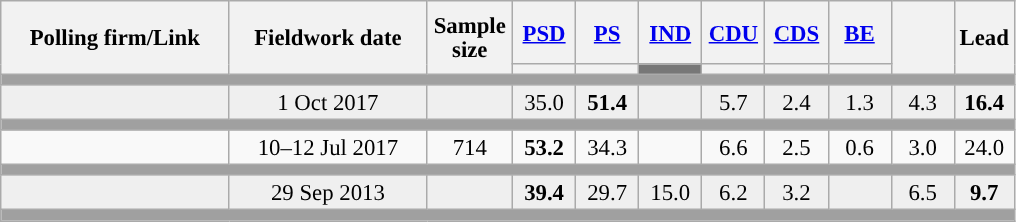<table class="wikitable collapsible sortable" style="text-align:center; font-size:95%; line-height:16px;">
<tr style="height:42px;">
<th style="width:145px;" rowspan="2">Polling firm/Link</th>
<th style="width:125px;" rowspan="2">Fieldwork date</th>
<th class="unsortable" style="width:50px;" rowspan="2">Sample size</th>
<th class="unsortable" style="width:35px;"><a href='#'>PSD</a></th>
<th class="unsortable" style="width:35px;"><a href='#'>PS</a></th>
<th class="unsortable" style="width:35px;"><a href='#'>IND</a></th>
<th class="unsortable" style="width:35px;"><a href='#'>CDU</a></th>
<th class="unsortable" style="width:35px;"><a href='#'>CDS</a></th>
<th class="unsortable" style="width:35px;"><a href='#'>BE</a></th>
<th class="unsortable" style="width:35px;" rowspan="2"></th>
<th class="unsortable" style="width:30px;" rowspan="2">Lead</th>
</tr>
<tr>
<th class="unsortable" style="color:inherit;background:"></th>
<th class="unsortable" style="color:inherit;background:"></th>
<th class="unsortable" style="color:inherit;background:#777777;"></th>
<th class="unsortable" style="color:inherit;background:"></th>
<th class="unsortable" style="color:inherit;background:"></th>
<th class="unsortable" style="color:inherit;background:"></th>
</tr>
<tr>
<td colspan="11" style="background:#A0A0A0"></td>
</tr>
<tr style="background:#EFEFEF;">
<td><strong></strong></td>
<td data-sort-value="2019-10-06">1 Oct 2017</td>
<td></td>
<td>35.0<br></td>
<td><strong>51.4</strong><br></td>
<td></td>
<td>5.7<br></td>
<td>2.4<br></td>
<td>1.3<br></td>
<td>4.3</td>
<td style="background:"><strong>16.4</strong></td>
</tr>
<tr>
<td colspan="11" style="background:#A0A0A0"></td>
</tr>
<tr>
<td align="center"></td>
<td align="center">10–12 Jul 2017</td>
<td>714</td>
<td align="center" ><strong>53.2</strong></td>
<td align="center">34.3</td>
<td></td>
<td align="center">6.6</td>
<td align="center">2.5</td>
<td align="center">0.6</td>
<td align="center">3.0</td>
<td style="background:">24.0</td>
</tr>
<tr>
<td colspan="11" style="background:#A0A0A0"></td>
</tr>
<tr style="background:#EFEFEF;">
<td><strong></strong></td>
<td data-sort-value="2019-10-06">29 Sep 2013</td>
<td></td>
<td><strong>39.4</strong><br></td>
<td>29.7<br></td>
<td>15.0<br></td>
<td>6.2<br></td>
<td>3.2<br></td>
<td></td>
<td>6.5</td>
<td style="background:"><strong>9.7</strong></td>
</tr>
<tr>
<td colspan="11" style="background:#A0A0A0"></td>
</tr>
</table>
